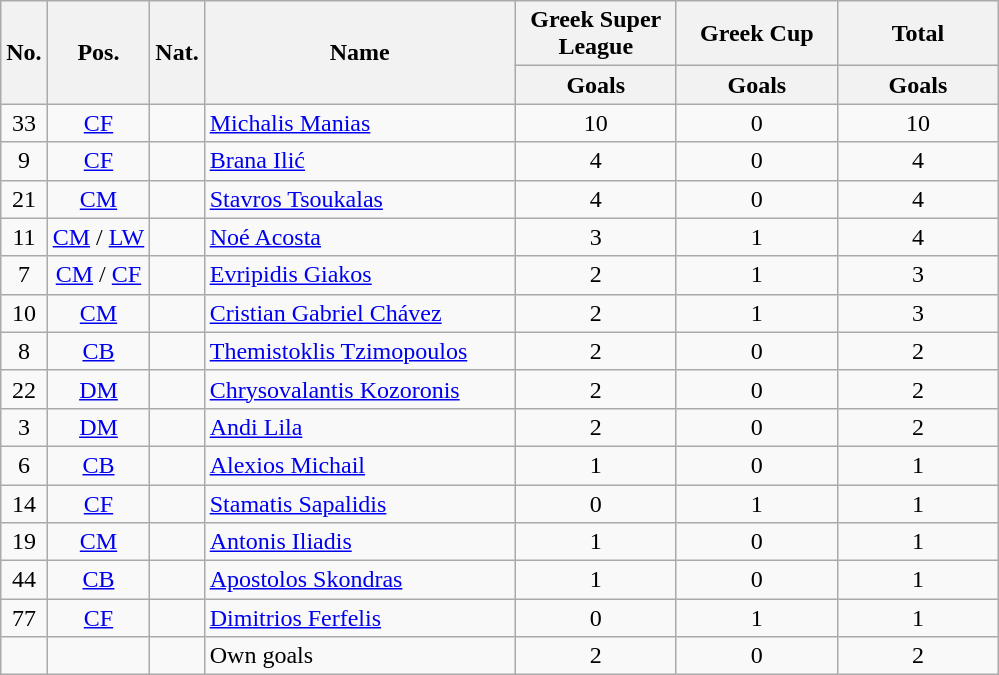<table class="wikitable sortable" style="text-align:center">
<tr>
<th rowspan="2" style="text-align:center;">No.</th>
<th rowspan="2" style="text-align:center;">Pos.</th>
<th rowspan="2" style="text-align:center;">Nat.</th>
<th rowspan="2" style="text-align:center; width:200px;">Name</th>
<th style="text-align:center; width:100px;">Greek Super League</th>
<th style="text-align:center; width:100px;">Greek Cup</th>
<th style="text-align:center; width:100px;">Total</th>
</tr>
<tr>
<th style="text-align:center;">Goals</th>
<th style="text-align:center;">Goals</th>
<th style="text-align:center;">Goals</th>
</tr>
<tr>
<td>33</td>
<td><a href='#'>CF</a></td>
<td></td>
<td align="left"><a href='#'>Michalis Manias</a></td>
<td>10</td>
<td>0</td>
<td>10</td>
</tr>
<tr>
<td>9</td>
<td><a href='#'>CF</a></td>
<td></td>
<td align="left"><a href='#'>Brana Ilić</a></td>
<td>4</td>
<td>0</td>
<td>4</td>
</tr>
<tr>
<td>21</td>
<td><a href='#'>CM</a></td>
<td></td>
<td align="left"><a href='#'>Stavros Tsoukalas</a></td>
<td>4</td>
<td>0</td>
<td>4</td>
</tr>
<tr>
<td>11</td>
<td><a href='#'>CM</a> / <a href='#'>LW</a></td>
<td></td>
<td align="left"><a href='#'>Noé Acosta</a></td>
<td>3</td>
<td>1</td>
<td>4</td>
</tr>
<tr>
<td>7</td>
<td><a href='#'>CM</a> / <a href='#'>CF</a></td>
<td></td>
<td align="left"><a href='#'>Evripidis Giakos</a></td>
<td>2</td>
<td>1</td>
<td>3</td>
</tr>
<tr>
<td>10</td>
<td><a href='#'>CM</a></td>
<td></td>
<td align="left"><a href='#'>Cristian Gabriel Chávez</a></td>
<td>2</td>
<td>1</td>
<td>3</td>
</tr>
<tr>
<td>8</td>
<td><a href='#'>CB</a></td>
<td></td>
<td align="left"><a href='#'>Themistoklis Tzimopoulos</a></td>
<td>2</td>
<td>0</td>
<td>2</td>
</tr>
<tr>
<td>22</td>
<td><a href='#'>DM</a></td>
<td></td>
<td align="left"><a href='#'>Chrysovalantis Kozoronis</a></td>
<td>2</td>
<td>0</td>
<td>2</td>
</tr>
<tr>
<td>3</td>
<td><a href='#'>DM</a></td>
<td></td>
<td align="left"><a href='#'>Andi Lila</a></td>
<td>2</td>
<td>0</td>
<td>2</td>
</tr>
<tr>
<td>6</td>
<td><a href='#'>CB</a></td>
<td></td>
<td align="left"><a href='#'>Alexios Michail</a></td>
<td>1</td>
<td>0</td>
<td>1</td>
</tr>
<tr>
<td>14</td>
<td><a href='#'>CF</a></td>
<td></td>
<td align="left"><a href='#'>Stamatis Sapalidis</a></td>
<td>0</td>
<td>1</td>
<td>1</td>
</tr>
<tr>
<td>19</td>
<td><a href='#'>CM</a></td>
<td></td>
<td align="left"><a href='#'>Antonis Iliadis</a></td>
<td>1</td>
<td>0</td>
<td>1</td>
</tr>
<tr>
<td>44</td>
<td><a href='#'>CB</a></td>
<td></td>
<td align="left"><a href='#'>Apostolos Skondras</a></td>
<td>1</td>
<td>0</td>
<td>1</td>
</tr>
<tr>
<td>77</td>
<td><a href='#'>CF</a></td>
<td></td>
<td align="left"><a href='#'>Dimitrios Ferfelis</a></td>
<td>0</td>
<td>1</td>
<td>1</td>
</tr>
<tr>
<td></td>
<td></td>
<td></td>
<td align="left">Own goals</td>
<td>2</td>
<td>0</td>
<td>2</td>
</tr>
</table>
